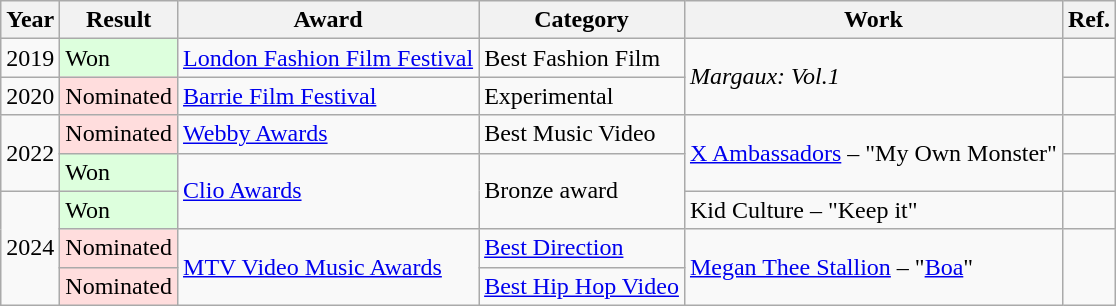<table class="wikitable">
<tr>
<th>Year</th>
<th>Result</th>
<th>Award</th>
<th>Category</th>
<th>Work</th>
<th>Ref.</th>
</tr>
<tr>
<td>2019</td>
<td style="background: #ddffdd">Won</td>
<td><a href='#'>London Fashion Film Festival</a></td>
<td>Best Fashion Film</td>
<td rowspan="2"><em>Margaux: Vol.1</em></td>
<td></td>
</tr>
<tr>
<td>2020</td>
<td style="background: #ffdddd">Nominated</td>
<td><a href='#'>Barrie Film Festival</a></td>
<td>Experimental</td>
<td></td>
</tr>
<tr>
<td rowspan="2">2022</td>
<td style="background: #ffdddd">Nominated</td>
<td><a href='#'>Webby Awards</a></td>
<td>Best Music Video</td>
<td rowspan="2"><a href='#'>X Ambassadors</a> – "My Own Monster"</td>
<td></td>
</tr>
<tr>
<td style="background: #ddffdd">Won</td>
<td rowspan="2"><a href='#'>Clio Awards</a></td>
<td rowspan="2">Bronze award</td>
<td></td>
</tr>
<tr>
<td rowspan="3">2024</td>
<td style="background: #ddffdd">Won</td>
<td>Kid Culture – "Keep it"</td>
<td></td>
</tr>
<tr>
<td style="background: #ffdddd">Nominated</td>
<td rowspan="2"><a href='#'>MTV Video Music Awards</a></td>
<td><a href='#'>Best Direction</a></td>
<td rowspan="2"><a href='#'>Megan Thee Stallion</a> – "<a href='#'>Boa</a>"</td>
<td rowspan="2"></td>
</tr>
<tr>
<td style="background: #ffdddd">Nominated</td>
<td><a href='#'>Best Hip Hop Video</a></td>
</tr>
</table>
